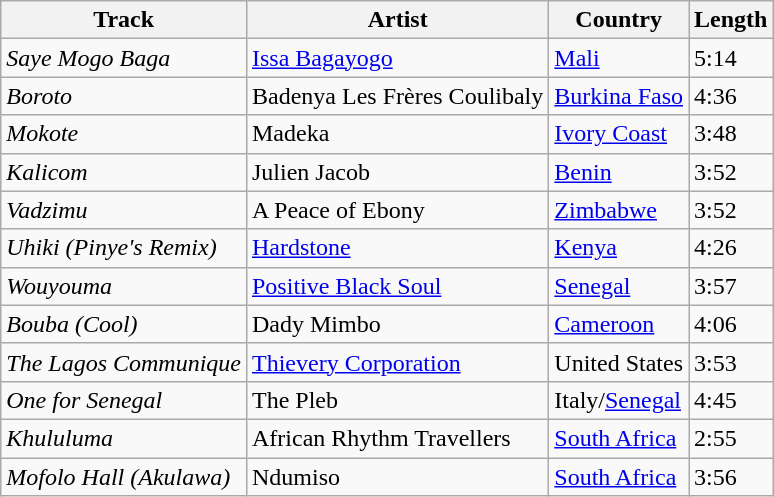<table class="wikitable">
<tr>
<th>Track</th>
<th>Artist</th>
<th>Country</th>
<th>Length</th>
</tr>
<tr>
<td><em>Saye Mogo Baga</em></td>
<td><a href='#'>Issa Bagayogo</a></td>
<td><a href='#'>Mali</a></td>
<td>5:14</td>
</tr>
<tr>
<td><em>Boroto</em></td>
<td>Badenya Les Frères Coulibaly</td>
<td><a href='#'>Burkina Faso</a></td>
<td>4:36</td>
</tr>
<tr>
<td><em>Mokote</em></td>
<td>Madeka</td>
<td><a href='#'>Ivory Coast</a></td>
<td>3:48</td>
</tr>
<tr>
<td><em>Kalicom</em></td>
<td>Julien Jacob</td>
<td><a href='#'>Benin</a></td>
<td>3:52</td>
</tr>
<tr>
<td><em>Vadzimu</em></td>
<td>A Peace of Ebony</td>
<td><a href='#'>Zimbabwe</a></td>
<td>3:52</td>
</tr>
<tr>
<td><em>Uhiki (Pinye's Remix)</em></td>
<td><a href='#'>Hardstone</a></td>
<td><a href='#'>Kenya</a></td>
<td>4:26</td>
</tr>
<tr>
<td><em>Wouyouma</em></td>
<td><a href='#'>Positive Black Soul</a></td>
<td><a href='#'>Senegal</a></td>
<td>3:57</td>
</tr>
<tr>
<td><em>Bouba (Cool)</em></td>
<td>Dady Mimbo</td>
<td><a href='#'>Cameroon</a></td>
<td>4:06</td>
</tr>
<tr>
<td><em>The Lagos Communique</em></td>
<td><a href='#'>Thievery Corporation</a></td>
<td>United States</td>
<td>3:53</td>
</tr>
<tr>
<td><em>One for Senegal</em></td>
<td>The Pleb</td>
<td>Italy/<a href='#'>Senegal</a></td>
<td>4:45</td>
</tr>
<tr>
<td><em>Khululuma</em></td>
<td>African Rhythm Travellers</td>
<td><a href='#'>South Africa</a></td>
<td>2:55</td>
</tr>
<tr>
<td><em>Mofolo Hall (Akulawa)</em></td>
<td>Ndumiso</td>
<td><a href='#'>South Africa</a></td>
<td>3:56</td>
</tr>
</table>
